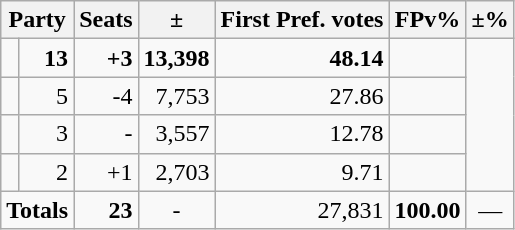<table class="wikitable sortable" border="1">
<tr>
<th colspan=2 align=center>Party</th>
<th valign=top>Seats</th>
<th valign=top>±</th>
<th valign=top>First Pref. votes</th>
<th valign=top>FPv%</th>
<th valign=top>±%</th>
</tr>
<tr>
<td></td>
<td align=right><strong>13</strong></td>
<td align=right><strong>+3</strong></td>
<td align=right><strong>13,398</strong></td>
<td align=right><strong>48.14</strong></td>
<td align=right></td>
</tr>
<tr>
<td></td>
<td align=right>5</td>
<td align=right>-4</td>
<td align=right>7,753</td>
<td align=right>27.86</td>
<td align=right></td>
</tr>
<tr>
<td></td>
<td align=right>3</td>
<td align=right>-</td>
<td align=right>3,557</td>
<td align=right>12.78</td>
<td align=right></td>
</tr>
<tr>
<td></td>
<td align=right>2</td>
<td align=right>+1</td>
<td align=right>2,703</td>
<td align=right>9.71</td>
<td align=right></td>
</tr>
<tr>
<td colspan=2 align=center><strong>Totals</strong></td>
<td align=right><strong>23</strong></td>
<td align=center>-</td>
<td align=right>27,831</td>
<td align=center><strong>100.00</strong></td>
<td align=center>—</td>
</tr>
</table>
